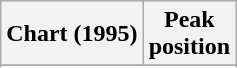<table class="wikitable sortable plainrowheaders" style="text-align:center">
<tr>
<th scope="col">Chart (1995)</th>
<th scope="col">Peak<br>position</th>
</tr>
<tr>
</tr>
<tr>
</tr>
</table>
